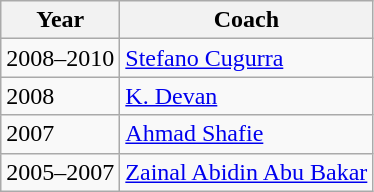<table class="wikitable">
<tr>
<th>Year</th>
<th>Coach</th>
</tr>
<tr>
<td>2008–2010</td>
<td> <a href='#'>Stefano Cugurra</a></td>
</tr>
<tr>
<td>2008</td>
<td> <a href='#'>K. Devan</a></td>
</tr>
<tr>
<td>2007</td>
<td> <a href='#'>Ahmad Shafie</a></td>
</tr>
<tr>
<td>2005–2007</td>
<td> <a href='#'>Zainal Abidin Abu Bakar</a></td>
</tr>
</table>
